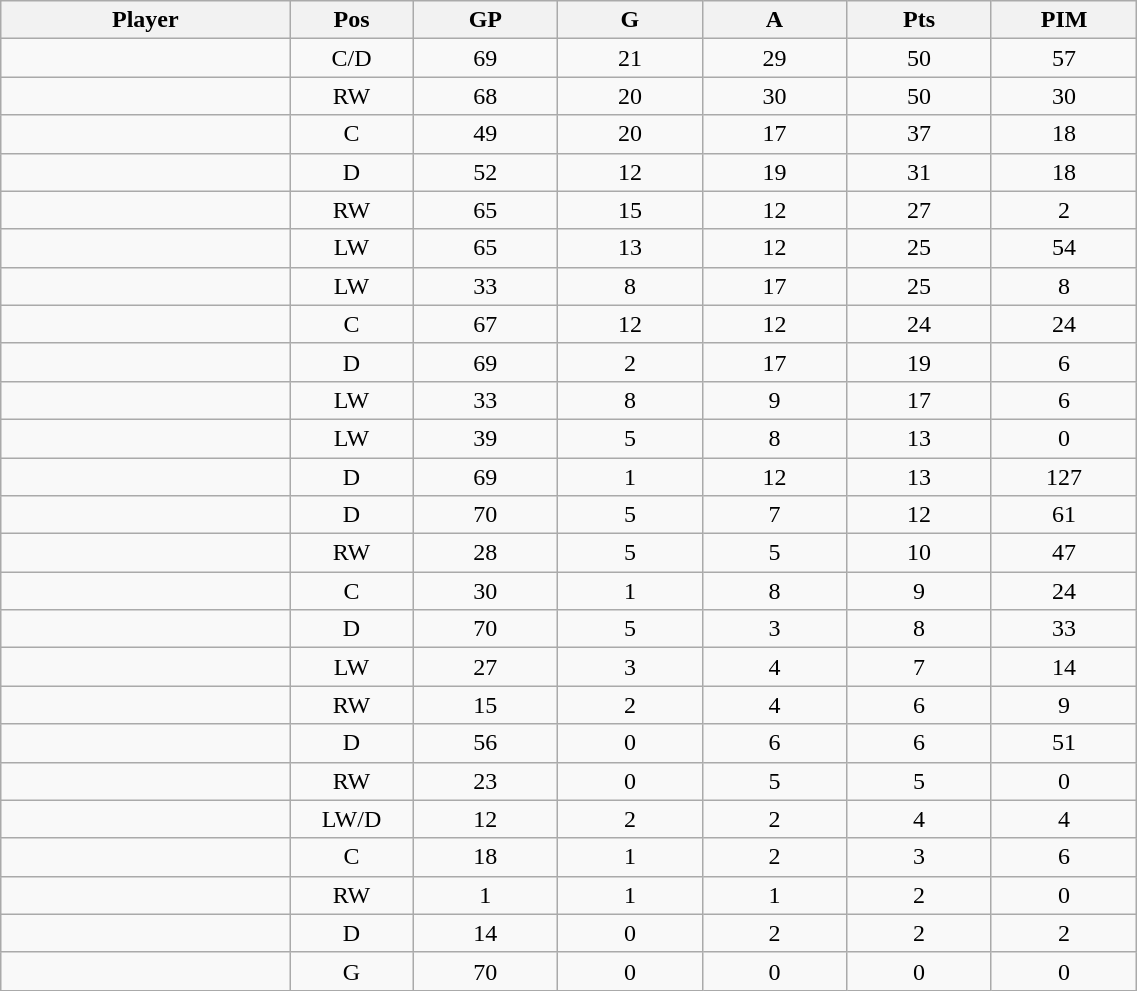<table class="wikitable sortable" width="60%">
<tr ALIGN="center">
<th bgcolor="#DDDDFF" width="10%">Player</th>
<th bgcolor="#DDDDFF" width="3%" title="Position">Pos</th>
<th bgcolor="#DDDDFF" width="5%" title="Games played">GP</th>
<th bgcolor="#DDDDFF" width="5%" title="Goals">G</th>
<th bgcolor="#DDDDFF" width="5%" title="Assists">A</th>
<th bgcolor="#DDDDFF" width="5%" title="Points">Pts</th>
<th bgcolor="#DDDDFF" width="5%" title="Penalties in Minutes">PIM</th>
</tr>
<tr align="center">
<td align="right"></td>
<td>C/D</td>
<td>69</td>
<td>21</td>
<td>29</td>
<td>50</td>
<td>57</td>
</tr>
<tr align="center">
<td align="right"></td>
<td>RW</td>
<td>68</td>
<td>20</td>
<td>30</td>
<td>50</td>
<td>30</td>
</tr>
<tr align="center">
<td align="right"></td>
<td>C</td>
<td>49</td>
<td>20</td>
<td>17</td>
<td>37</td>
<td>18</td>
</tr>
<tr align="center">
<td align="right"></td>
<td>D</td>
<td>52</td>
<td>12</td>
<td>19</td>
<td>31</td>
<td>18</td>
</tr>
<tr align="center">
<td align="right"></td>
<td>RW</td>
<td>65</td>
<td>15</td>
<td>12</td>
<td>27</td>
<td>2</td>
</tr>
<tr align="center">
<td align="right"></td>
<td>LW</td>
<td>65</td>
<td>13</td>
<td>12</td>
<td>25</td>
<td>54</td>
</tr>
<tr align="center">
<td align="right"></td>
<td>LW</td>
<td>33</td>
<td>8</td>
<td>17</td>
<td>25</td>
<td>8</td>
</tr>
<tr align="center">
<td align="right"></td>
<td>C</td>
<td>67</td>
<td>12</td>
<td>12</td>
<td>24</td>
<td>24</td>
</tr>
<tr align="center">
<td align="right"></td>
<td>D</td>
<td>69</td>
<td>2</td>
<td>17</td>
<td>19</td>
<td>6</td>
</tr>
<tr align="center">
<td align="right"></td>
<td>LW</td>
<td>33</td>
<td>8</td>
<td>9</td>
<td>17</td>
<td>6</td>
</tr>
<tr align="center">
<td align="right"></td>
<td>LW</td>
<td>39</td>
<td>5</td>
<td>8</td>
<td>13</td>
<td>0</td>
</tr>
<tr align="center">
<td align="right"></td>
<td>D</td>
<td>69</td>
<td>1</td>
<td>12</td>
<td>13</td>
<td>127</td>
</tr>
<tr align="center">
<td align="right"></td>
<td>D</td>
<td>70</td>
<td>5</td>
<td>7</td>
<td>12</td>
<td>61</td>
</tr>
<tr align="center">
<td align="right"></td>
<td>RW</td>
<td>28</td>
<td>5</td>
<td>5</td>
<td>10</td>
<td>47</td>
</tr>
<tr align="center">
<td align="right"></td>
<td>C</td>
<td>30</td>
<td>1</td>
<td>8</td>
<td>9</td>
<td>24</td>
</tr>
<tr align="center">
<td align="right"></td>
<td>D</td>
<td>70</td>
<td>5</td>
<td>3</td>
<td>8</td>
<td>33</td>
</tr>
<tr align="center">
<td align="right"></td>
<td>LW</td>
<td>27</td>
<td>3</td>
<td>4</td>
<td>7</td>
<td>14</td>
</tr>
<tr align="center">
<td align="right"></td>
<td>RW</td>
<td>15</td>
<td>2</td>
<td>4</td>
<td>6</td>
<td>9</td>
</tr>
<tr align="center">
<td align="right"></td>
<td>D</td>
<td>56</td>
<td>0</td>
<td>6</td>
<td>6</td>
<td>51</td>
</tr>
<tr align="center">
<td align="right"></td>
<td>RW</td>
<td>23</td>
<td>0</td>
<td>5</td>
<td>5</td>
<td>0</td>
</tr>
<tr align="center">
<td align="right"></td>
<td>LW/D</td>
<td>12</td>
<td>2</td>
<td>2</td>
<td>4</td>
<td>4</td>
</tr>
<tr align="center">
<td align="right"></td>
<td>C</td>
<td>18</td>
<td>1</td>
<td>2</td>
<td>3</td>
<td>6</td>
</tr>
<tr align="center">
<td align="right"></td>
<td>RW</td>
<td>1</td>
<td>1</td>
<td>1</td>
<td>2</td>
<td>0</td>
</tr>
<tr align="center">
<td align="right"></td>
<td>D</td>
<td>14</td>
<td>0</td>
<td>2</td>
<td>2</td>
<td>2</td>
</tr>
<tr align="center">
<td align="right"></td>
<td>G</td>
<td>70</td>
<td>0</td>
<td>0</td>
<td>0</td>
<td>0</td>
</tr>
</table>
